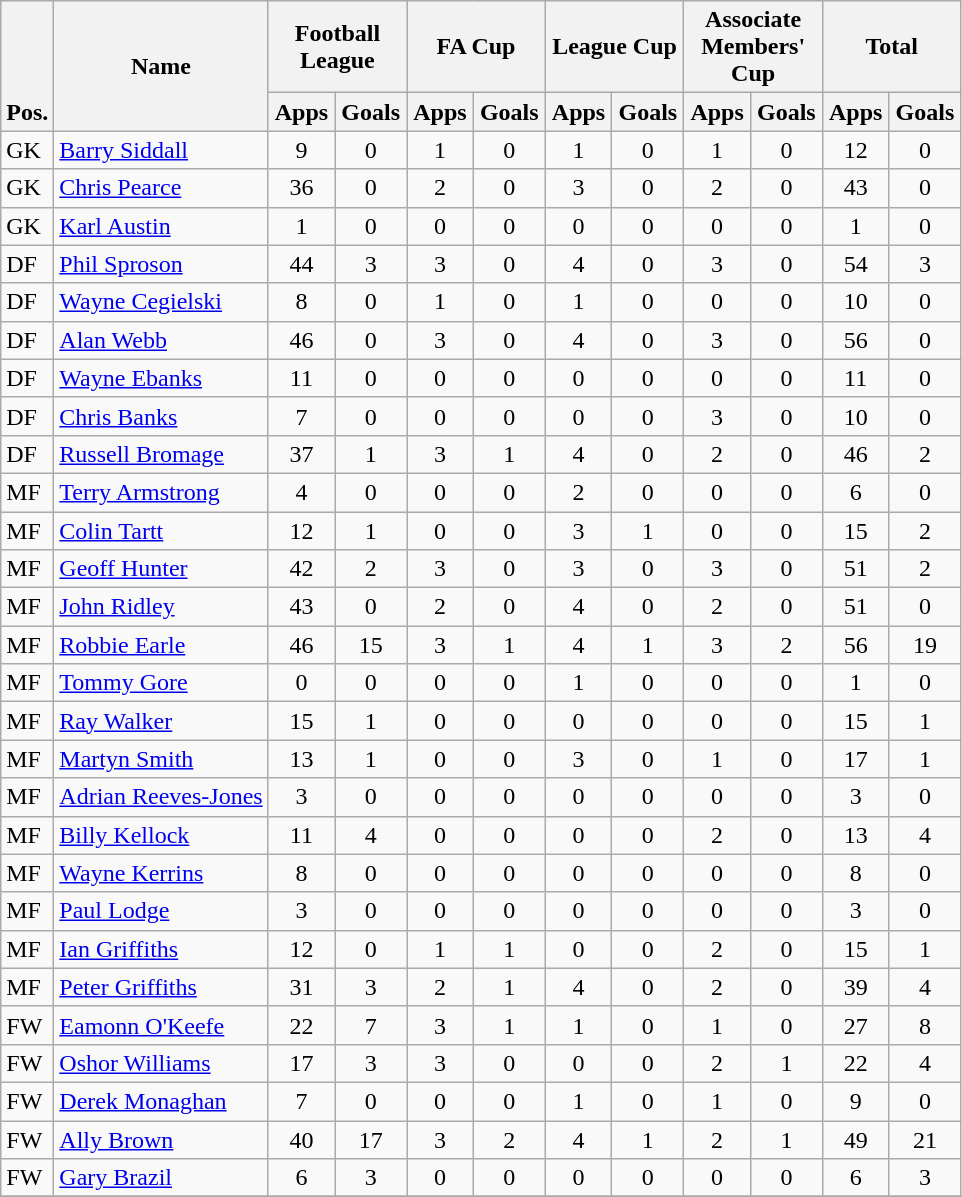<table class="wikitable" style="text-align:center">
<tr>
<th rowspan="2" valign="bottom">Pos.</th>
<th rowspan="2">Name</th>
<th colspan="2" width="85">Football League</th>
<th colspan="2" width="85">FA Cup</th>
<th colspan="2" width="85">League Cup</th>
<th colspan="2" width="85">Associate Members' Cup</th>
<th colspan="2" width="85">Total</th>
</tr>
<tr>
<th>Apps</th>
<th>Goals</th>
<th>Apps</th>
<th>Goals</th>
<th>Apps</th>
<th>Goals</th>
<th>Apps</th>
<th>Goals</th>
<th>Apps</th>
<th>Goals</th>
</tr>
<tr>
<td align="left">GK</td>
<td align="left"> <a href='#'>Barry Siddall</a></td>
<td>9</td>
<td>0</td>
<td>1</td>
<td>0</td>
<td>1</td>
<td>0</td>
<td>1</td>
<td>0</td>
<td>12</td>
<td>0</td>
</tr>
<tr>
<td align="left">GK</td>
<td align="left"> <a href='#'>Chris Pearce</a></td>
<td>36</td>
<td>0</td>
<td>2</td>
<td>0</td>
<td>3</td>
<td>0</td>
<td>2</td>
<td>0</td>
<td>43</td>
<td>0</td>
</tr>
<tr>
<td align="left">GK</td>
<td align="left"> <a href='#'>Karl Austin</a></td>
<td>1</td>
<td>0</td>
<td>0</td>
<td>0</td>
<td>0</td>
<td>0</td>
<td>0</td>
<td>0</td>
<td>1</td>
<td>0</td>
</tr>
<tr>
<td align="left">DF</td>
<td align="left"> <a href='#'>Phil Sproson</a></td>
<td>44</td>
<td>3</td>
<td>3</td>
<td>0</td>
<td>4</td>
<td>0</td>
<td>3</td>
<td>0</td>
<td>54</td>
<td>3</td>
</tr>
<tr>
<td align="left">DF</td>
<td align="left"> <a href='#'>Wayne Cegielski</a></td>
<td>8</td>
<td>0</td>
<td>1</td>
<td>0</td>
<td>1</td>
<td>0</td>
<td>0</td>
<td>0</td>
<td>10</td>
<td>0</td>
</tr>
<tr>
<td align="left">DF</td>
<td align="left"> <a href='#'>Alan Webb</a></td>
<td>46</td>
<td>0</td>
<td>3</td>
<td>0</td>
<td>4</td>
<td>0</td>
<td>3</td>
<td>0</td>
<td>56</td>
<td>0</td>
</tr>
<tr>
<td align="left">DF</td>
<td align="left"> <a href='#'>Wayne Ebanks</a></td>
<td>11</td>
<td>0</td>
<td>0</td>
<td>0</td>
<td>0</td>
<td>0</td>
<td>0</td>
<td>0</td>
<td>11</td>
<td>0</td>
</tr>
<tr>
<td align="left">DF</td>
<td align="left"> <a href='#'>Chris Banks</a></td>
<td>7</td>
<td>0</td>
<td>0</td>
<td>0</td>
<td>0</td>
<td>0</td>
<td>3</td>
<td>0</td>
<td>10</td>
<td>0</td>
</tr>
<tr>
<td align="left">DF</td>
<td align="left"> <a href='#'>Russell Bromage</a></td>
<td>37</td>
<td>1</td>
<td>3</td>
<td>1</td>
<td>4</td>
<td>0</td>
<td>2</td>
<td>0</td>
<td>46</td>
<td>2</td>
</tr>
<tr>
<td align="left">MF</td>
<td align="left"> <a href='#'>Terry Armstrong</a></td>
<td>4</td>
<td>0</td>
<td>0</td>
<td>0</td>
<td>2</td>
<td>0</td>
<td>0</td>
<td>0</td>
<td>6</td>
<td>0</td>
</tr>
<tr>
<td align="left">MF</td>
<td align="left"> <a href='#'>Colin Tartt</a></td>
<td>12</td>
<td>1</td>
<td>0</td>
<td>0</td>
<td>3</td>
<td>1</td>
<td>0</td>
<td>0</td>
<td>15</td>
<td>2</td>
</tr>
<tr>
<td align="left">MF</td>
<td align="left"> <a href='#'>Geoff Hunter</a></td>
<td>42</td>
<td>2</td>
<td>3</td>
<td>0</td>
<td>3</td>
<td>0</td>
<td>3</td>
<td>0</td>
<td>51</td>
<td>2</td>
</tr>
<tr>
<td align="left">MF</td>
<td align="left"> <a href='#'>John Ridley</a></td>
<td>43</td>
<td>0</td>
<td>2</td>
<td>0</td>
<td>4</td>
<td>0</td>
<td>2</td>
<td>0</td>
<td>51</td>
<td>0</td>
</tr>
<tr>
<td align="left">MF</td>
<td align="left"> <a href='#'>Robbie Earle</a></td>
<td>46</td>
<td>15</td>
<td>3</td>
<td>1</td>
<td>4</td>
<td>1</td>
<td>3</td>
<td>2</td>
<td>56</td>
<td>19</td>
</tr>
<tr>
<td align="left">MF</td>
<td align="left"> <a href='#'>Tommy Gore</a></td>
<td>0</td>
<td>0</td>
<td>0</td>
<td>0</td>
<td>1</td>
<td>0</td>
<td>0</td>
<td>0</td>
<td>1</td>
<td>0</td>
</tr>
<tr>
<td align="left">MF</td>
<td align="left"> <a href='#'>Ray Walker</a></td>
<td>15</td>
<td>1</td>
<td>0</td>
<td>0</td>
<td>0</td>
<td>0</td>
<td>0</td>
<td>0</td>
<td>15</td>
<td>1</td>
</tr>
<tr>
<td align="left">MF</td>
<td align="left"> <a href='#'>Martyn Smith</a></td>
<td>13</td>
<td>1</td>
<td>0</td>
<td>0</td>
<td>3</td>
<td>0</td>
<td>1</td>
<td>0</td>
<td>17</td>
<td>1</td>
</tr>
<tr>
<td align="left">MF</td>
<td align="left"> <a href='#'>Adrian Reeves-Jones</a></td>
<td>3</td>
<td>0</td>
<td>0</td>
<td>0</td>
<td>0</td>
<td>0</td>
<td>0</td>
<td>0</td>
<td>3</td>
<td>0</td>
</tr>
<tr>
<td align="left">MF</td>
<td align="left"> <a href='#'>Billy Kellock</a></td>
<td>11</td>
<td>4</td>
<td>0</td>
<td>0</td>
<td>0</td>
<td>0</td>
<td>2</td>
<td>0</td>
<td>13</td>
<td>4</td>
</tr>
<tr>
<td align="left">MF</td>
<td align="left"> <a href='#'>Wayne Kerrins</a></td>
<td>8</td>
<td>0</td>
<td>0</td>
<td>0</td>
<td>0</td>
<td>0</td>
<td>0</td>
<td>0</td>
<td>8</td>
<td>0</td>
</tr>
<tr>
<td align="left">MF</td>
<td align="left"> <a href='#'>Paul Lodge</a></td>
<td>3</td>
<td>0</td>
<td>0</td>
<td>0</td>
<td>0</td>
<td>0</td>
<td>0</td>
<td>0</td>
<td>3</td>
<td>0</td>
</tr>
<tr>
<td align="left">MF</td>
<td align="left"> <a href='#'>Ian Griffiths</a></td>
<td>12</td>
<td>0</td>
<td>1</td>
<td>1</td>
<td>0</td>
<td>0</td>
<td>2</td>
<td>0</td>
<td>15</td>
<td>1</td>
</tr>
<tr>
<td align="left">MF</td>
<td align="left"> <a href='#'>Peter Griffiths</a></td>
<td>31</td>
<td>3</td>
<td>2</td>
<td>1</td>
<td>4</td>
<td>0</td>
<td>2</td>
<td>0</td>
<td>39</td>
<td>4</td>
</tr>
<tr>
<td align="left">FW</td>
<td align="left"> <a href='#'>Eamonn O'Keefe</a></td>
<td>22</td>
<td>7</td>
<td>3</td>
<td>1</td>
<td>1</td>
<td>0</td>
<td>1</td>
<td>0</td>
<td>27</td>
<td>8</td>
</tr>
<tr>
<td align="left">FW</td>
<td align="left"> <a href='#'>Oshor Williams</a></td>
<td>17</td>
<td>3</td>
<td>3</td>
<td>0</td>
<td>0</td>
<td>0</td>
<td>2</td>
<td>1</td>
<td>22</td>
<td>4</td>
</tr>
<tr>
<td align="left">FW</td>
<td align="left"> <a href='#'>Derek Monaghan</a></td>
<td>7</td>
<td>0</td>
<td>0</td>
<td>0</td>
<td>1</td>
<td>0</td>
<td>1</td>
<td>0</td>
<td>9</td>
<td>0</td>
</tr>
<tr>
<td align="left">FW</td>
<td align="left"> <a href='#'>Ally Brown</a></td>
<td>40</td>
<td>17</td>
<td>3</td>
<td>2</td>
<td>4</td>
<td>1</td>
<td>2</td>
<td>1</td>
<td>49</td>
<td>21</td>
</tr>
<tr>
<td align="left">FW</td>
<td align="left"> <a href='#'>Gary Brazil</a></td>
<td>6</td>
<td>3</td>
<td>0</td>
<td>0</td>
<td>0</td>
<td>0</td>
<td>0</td>
<td>0</td>
<td>6</td>
<td>3</td>
</tr>
<tr>
</tr>
</table>
